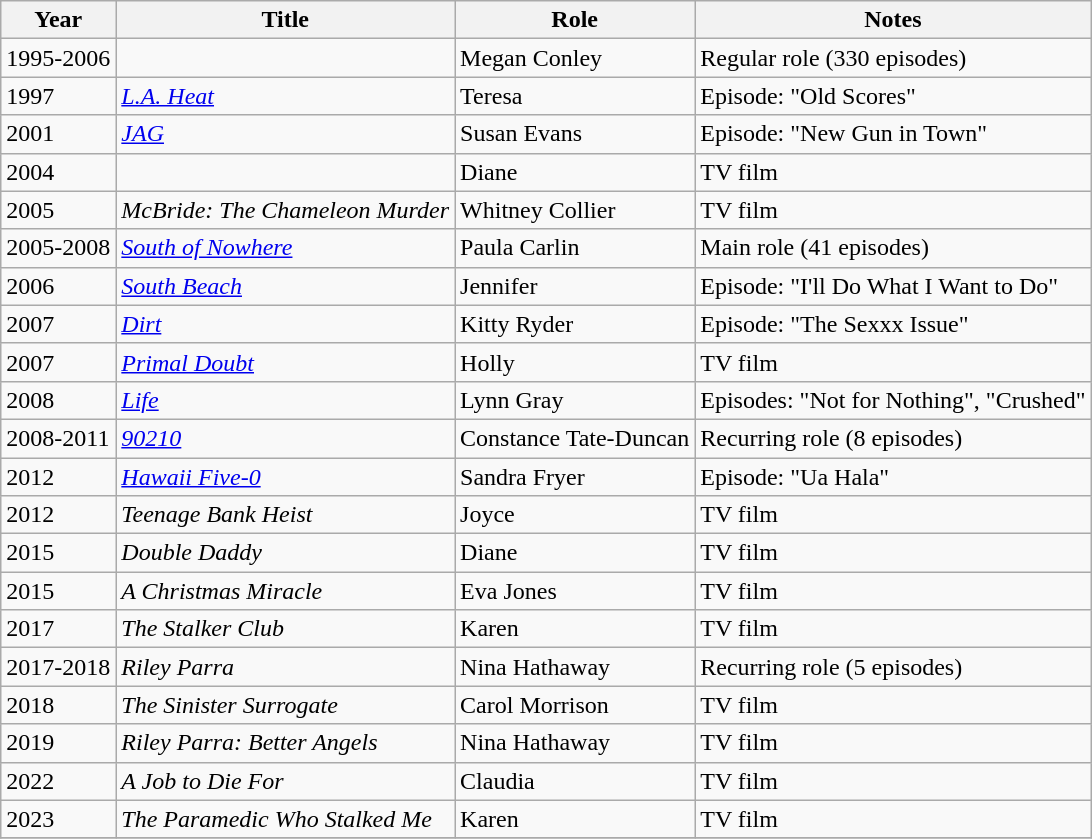<table class="wikitable sortable">
<tr>
<th>Year</th>
<th>Title</th>
<th>Role</th>
<th class="unsortable">Notes</th>
</tr>
<tr>
<td>1995-2006</td>
<td><em></em></td>
<td>Megan Conley</td>
<td>Regular role (330 episodes)</td>
</tr>
<tr>
<td>1997</td>
<td><em><a href='#'>L.A. Heat</a></em></td>
<td>Teresa</td>
<td>Episode: "Old Scores"</td>
</tr>
<tr>
<td>2001</td>
<td><em><a href='#'>JAG</a></em></td>
<td>Susan Evans</td>
<td>Episode: "New Gun in Town"</td>
</tr>
<tr>
<td>2004</td>
<td><em></em></td>
<td>Diane</td>
<td>TV film</td>
</tr>
<tr>
<td>2005</td>
<td><em>McBride: The Chameleon Murder</em></td>
<td>Whitney Collier</td>
<td>TV film</td>
</tr>
<tr>
<td>2005-2008</td>
<td><em><a href='#'>South of Nowhere</a></em></td>
<td>Paula Carlin</td>
<td>Main role (41 episodes)</td>
</tr>
<tr>
<td>2006</td>
<td><em><a href='#'>South Beach</a></em></td>
<td>Jennifer</td>
<td>Episode: "I'll Do What I Want to Do"</td>
</tr>
<tr>
<td>2007</td>
<td><em><a href='#'>Dirt</a></em></td>
<td>Kitty Ryder</td>
<td>Episode: "The Sexxx Issue"</td>
</tr>
<tr>
<td>2007</td>
<td><em><a href='#'>Primal Doubt</a></em></td>
<td>Holly</td>
<td>TV film</td>
</tr>
<tr>
<td>2008</td>
<td><em><a href='#'>Life</a></em></td>
<td>Lynn Gray</td>
<td>Episodes: "Not for Nothing", "Crushed"</td>
</tr>
<tr>
<td>2008-2011</td>
<td><em><a href='#'>90210</a></em></td>
<td>Constance Tate-Duncan</td>
<td>Recurring role (8 episodes)</td>
</tr>
<tr>
<td>2012</td>
<td><em><a href='#'>Hawaii Five-0</a></em></td>
<td>Sandra Fryer</td>
<td>Episode: "Ua Hala"</td>
</tr>
<tr>
<td>2012</td>
<td><em>Teenage Bank Heist</em></td>
<td>Joyce</td>
<td>TV film</td>
</tr>
<tr>
<td>2015</td>
<td><em>Double Daddy</em></td>
<td>Diane</td>
<td>TV film</td>
</tr>
<tr>
<td>2015</td>
<td><em>A Christmas Miracle</em></td>
<td>Eva Jones</td>
<td>TV film</td>
</tr>
<tr>
<td>2017</td>
<td><em>The Stalker Club</em></td>
<td>Karen</td>
<td>TV film</td>
</tr>
<tr>
<td>2017-2018</td>
<td><em>Riley Parra</em></td>
<td>Nina Hathaway</td>
<td>Recurring role (5 episodes)</td>
</tr>
<tr>
<td>2018</td>
<td><em>The Sinister Surrogate</em></td>
<td>Carol Morrison</td>
<td>TV film</td>
</tr>
<tr>
<td>2019</td>
<td><em>Riley Parra: Better Angels</em></td>
<td>Nina Hathaway</td>
<td>TV film</td>
</tr>
<tr>
<td>2022</td>
<td><em>A Job to Die For</em></td>
<td>Claudia</td>
<td>TV film</td>
</tr>
<tr>
<td>2023</td>
<td><em>The Paramedic Who Stalked Me</em></td>
<td>Karen</td>
<td>TV film</td>
</tr>
<tr>
</tr>
</table>
